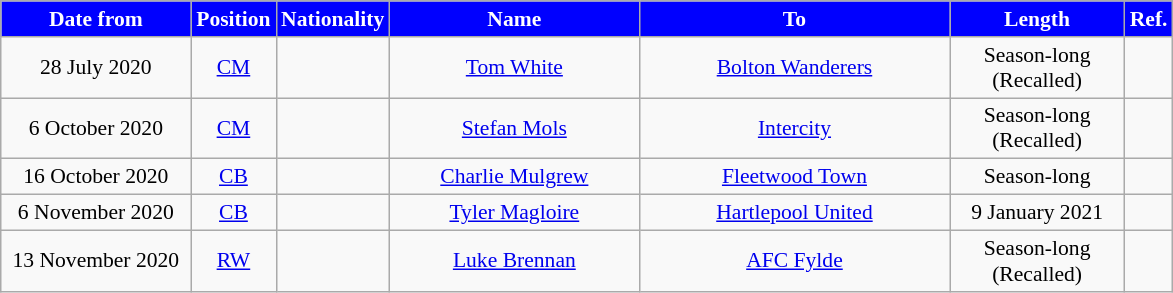<table class="wikitable"  style="text-align:center; font-size:90%; ">
<tr>
<th style="background:#0000FF; color:white; width:120px;">Date from</th>
<th style="background:#0000FF; color:white; width:50px;">Position</th>
<th style="background:#0000FF; color:white; width:50px;">Nationality</th>
<th style="background:#0000FF; color:white; width:160px;">Name</th>
<th style="background:#0000FF; color:white; width:200px;">To</th>
<th style="background:#0000FF; color:white; width:110px;">Length</th>
<th style="background:#0000FF; color:white; width:25px;">Ref.</th>
</tr>
<tr>
<td>28 July 2020</td>
<td><a href='#'>CM</a></td>
<td></td>
<td><a href='#'>Tom White</a></td>
<td> <a href='#'>Bolton Wanderers</a></td>
<td>Season-long (Recalled)</td>
<td></td>
</tr>
<tr>
<td>6 October 2020</td>
<td><a href='#'>CM</a></td>
<td></td>
<td><a href='#'>Stefan Mols</a></td>
<td> <a href='#'>Intercity</a></td>
<td>Season-long (Recalled)</td>
<td></td>
</tr>
<tr>
<td>16 October 2020</td>
<td><a href='#'>CB</a></td>
<td></td>
<td><a href='#'>Charlie Mulgrew</a></td>
<td> <a href='#'>Fleetwood Town</a></td>
<td>Season-long</td>
<td></td>
</tr>
<tr>
<td>6 November 2020</td>
<td><a href='#'>CB</a></td>
<td></td>
<td><a href='#'>Tyler Magloire</a></td>
<td> <a href='#'>Hartlepool United</a></td>
<td>9 January 2021</td>
<td></td>
</tr>
<tr>
<td>13 November 2020</td>
<td><a href='#'>RW</a></td>
<td></td>
<td><a href='#'>Luke Brennan</a></td>
<td> <a href='#'>AFC Fylde</a></td>
<td>Season-long (Recalled)</td>
<td></td>
</tr>
</table>
